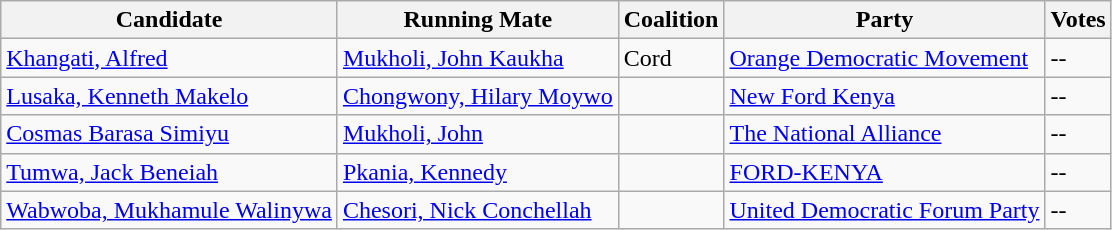<table class="wikitable sortable">
<tr>
<th>Candidate</th>
<th>Running Mate</th>
<th>Coalition</th>
<th>Party</th>
<th>Votes</th>
</tr>
<tr>
<td><a href='#'>Khangati, Alfred</a></td>
<td><a href='#'>Mukholi, John Kaukha</a></td>
<td>Cord</td>
<td><a href='#'>Orange Democratic Movement</a></td>
<td>--</td>
</tr>
<tr>
<td><a href='#'>Lusaka, Kenneth Makelo</a></td>
<td><a href='#'>Chongwony, Hilary Moywo</a></td>
<td></td>
<td><a href='#'>New Ford Kenya</a></td>
<td>--</td>
</tr>
<tr>
<td><a href='#'>Cosmas Barasa Simiyu</a></td>
<td><a href='#'>Mukholi, John</a></td>
<td></td>
<td><a href='#'>The National Alliance</a></td>
<td>--</td>
</tr>
<tr>
<td><a href='#'>Tumwa, Jack Beneiah</a></td>
<td><a href='#'>Pkania, Kennedy</a></td>
<td></td>
<td><a href='#'>FORD-KENYA</a></td>
<td>--</td>
</tr>
<tr>
<td><a href='#'>Wabwoba, Mukhamule Walinywa</a></td>
<td><a href='#'>Chesori, Nick Conchellah</a></td>
<td></td>
<td><a href='#'>United Democratic Forum Party</a></td>
<td>--</td>
</tr>
</table>
